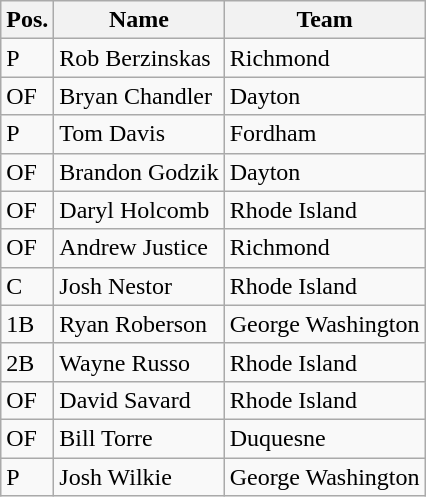<table class=wikitable>
<tr>
<th>Pos.</th>
<th>Name</th>
<th>Team</th>
</tr>
<tr>
<td>P</td>
<td>Rob Berzinskas</td>
<td>Richmond</td>
</tr>
<tr>
<td>OF</td>
<td>Bryan Chandler</td>
<td>Dayton</td>
</tr>
<tr>
<td>P</td>
<td>Tom Davis</td>
<td>Fordham</td>
</tr>
<tr>
<td>OF</td>
<td>Brandon Godzik</td>
<td>Dayton</td>
</tr>
<tr>
<td>OF</td>
<td>Daryl Holcomb</td>
<td>Rhode Island</td>
</tr>
<tr>
<td>OF</td>
<td>Andrew Justice</td>
<td>Richmond</td>
</tr>
<tr>
<td>C</td>
<td>Josh Nestor</td>
<td>Rhode Island</td>
</tr>
<tr>
<td>1B</td>
<td>Ryan Roberson</td>
<td>George Washington</td>
</tr>
<tr>
<td>2B</td>
<td>Wayne Russo</td>
<td>Rhode Island</td>
</tr>
<tr>
<td>OF</td>
<td>David Savard</td>
<td>Rhode Island</td>
</tr>
<tr>
<td>OF</td>
<td>Bill Torre</td>
<td>Duquesne</td>
</tr>
<tr>
<td>P</td>
<td>Josh Wilkie</td>
<td>George Washington</td>
</tr>
</table>
